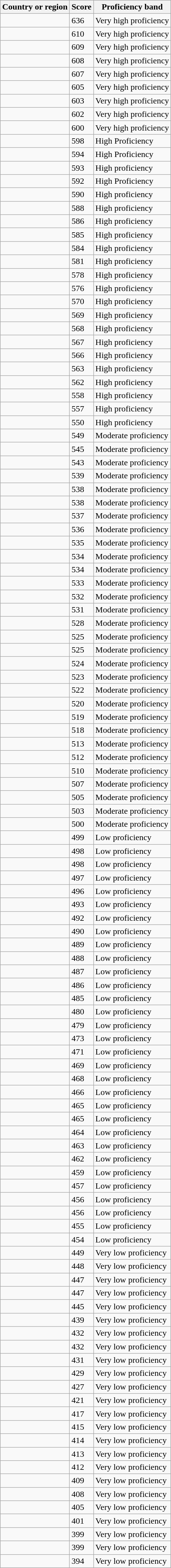<table class="wikitable sortable static-row-numbers">
<tr>
<th>Country or region</th>
<th>Score</th>
<th>Proficiency band</th>
</tr>
<tr>
<td></td>
<td>636</td>
<td>Very high proficiency</td>
</tr>
<tr>
<td></td>
<td>610</td>
<td>Very high proficiency</td>
</tr>
<tr>
<td></td>
<td>609</td>
<td>Very high proficiency</td>
</tr>
<tr>
<td></td>
<td>608</td>
<td>Very high proficiency</td>
</tr>
<tr>
<td></td>
<td>607</td>
<td>Very high proficiency</td>
</tr>
<tr>
<td></td>
<td>605</td>
<td>Very high proficiency</td>
</tr>
<tr>
<td></td>
<td>603</td>
<td>Very high proficiency</td>
</tr>
<tr>
<td></td>
<td>602</td>
<td>Very high proficiency</td>
</tr>
<tr>
<td></td>
<td>600</td>
<td>Very high proficiency</td>
</tr>
<tr>
<td></td>
<td>598</td>
<td>High Proficiency</td>
</tr>
<tr>
<td></td>
<td>594</td>
<td>High Proficiency</td>
</tr>
<tr>
<td></td>
<td>593</td>
<td>High proficiency</td>
</tr>
<tr>
<td></td>
<td>592</td>
<td>High Proficiency</td>
</tr>
<tr>
<td></td>
<td>590</td>
<td>High proficiency</td>
</tr>
<tr>
<td></td>
<td>588</td>
<td>High proficiency</td>
</tr>
<tr>
<td></td>
<td>586</td>
<td>High proficiency</td>
</tr>
<tr>
<td></td>
<td>585</td>
<td>High proficiency</td>
</tr>
<tr>
<td></td>
<td>584</td>
<td>High proficiency</td>
</tr>
<tr>
<td></td>
<td>581</td>
<td>High proficiency</td>
</tr>
<tr>
<td></td>
<td>578</td>
<td>High proficiency</td>
</tr>
<tr>
<td></td>
<td>576</td>
<td>High proficiency</td>
</tr>
<tr>
<td></td>
<td>570</td>
<td>High proficiency</td>
</tr>
<tr>
<td></td>
<td>569</td>
<td>High proficiency</td>
</tr>
<tr>
<td></td>
<td>568</td>
<td>High proficiency</td>
</tr>
<tr>
<td></td>
<td>567</td>
<td>High proficiency</td>
</tr>
<tr>
<td></td>
<td>566</td>
<td>High proficiency</td>
</tr>
<tr>
<td></td>
<td>563</td>
<td>High proficiency</td>
</tr>
<tr>
<td></td>
<td>562</td>
<td>High proficiency</td>
</tr>
<tr>
<td></td>
<td>558</td>
<td>High proficiency</td>
</tr>
<tr>
<td></td>
<td>557</td>
<td>High proficiency</td>
</tr>
<tr>
<td></td>
<td>550</td>
<td>High proficiency</td>
</tr>
<tr>
<td></td>
<td>549</td>
<td>Moderate proficiency</td>
</tr>
<tr>
<td></td>
<td>545</td>
<td>Moderate proficiency</td>
</tr>
<tr>
<td></td>
<td>543</td>
<td>Moderate proficiency</td>
</tr>
<tr>
<td></td>
<td>539</td>
<td>Moderate proficiency</td>
</tr>
<tr>
<td></td>
<td>538</td>
<td>Moderate proficiency</td>
</tr>
<tr>
<td></td>
<td>538</td>
<td>Moderate proficiency</td>
</tr>
<tr>
<td></td>
<td>537</td>
<td>Moderate proficiency</td>
</tr>
<tr>
<td></td>
<td>536</td>
<td>Moderate proficiency</td>
</tr>
<tr>
<td></td>
<td>535</td>
<td>Moderate proficiency</td>
</tr>
<tr>
<td></td>
<td>534</td>
<td>Moderate proficiency</td>
</tr>
<tr>
<td></td>
<td>534</td>
<td>Moderate proficiency</td>
</tr>
<tr>
<td></td>
<td>533</td>
<td>Moderate proficiency</td>
</tr>
<tr>
<td></td>
<td>532</td>
<td>Moderate proficiency</td>
</tr>
<tr>
<td></td>
<td>531</td>
<td>Moderate proficiency</td>
</tr>
<tr>
<td></td>
<td>528</td>
<td>Moderate proficiency</td>
</tr>
<tr>
<td></td>
<td>525</td>
<td>Moderate proficiency</td>
</tr>
<tr>
<td></td>
<td>525</td>
<td>Moderate proficiency</td>
</tr>
<tr>
<td></td>
<td>524</td>
<td>Moderate proficiency</td>
</tr>
<tr>
<td></td>
<td>523</td>
<td>Moderate proficiency</td>
</tr>
<tr>
<td></td>
<td>522</td>
<td>Moderate proficiency</td>
</tr>
<tr>
<td></td>
<td>520</td>
<td>Moderate proficiency</td>
</tr>
<tr>
<td></td>
<td>519</td>
<td>Moderate proficiency</td>
</tr>
<tr>
<td></td>
<td>518</td>
<td>Moderate proficiency</td>
</tr>
<tr>
<td></td>
<td>513</td>
<td>Moderate proficiency</td>
</tr>
<tr>
<td></td>
<td>512</td>
<td>Moderate proficiency</td>
</tr>
<tr>
<td></td>
<td>510</td>
<td>Moderate proficiency</td>
</tr>
<tr>
<td></td>
<td>507</td>
<td>Moderate proficiency</td>
</tr>
<tr>
<td></td>
<td>505</td>
<td>Moderate proficiency</td>
</tr>
<tr>
<td></td>
<td>503</td>
<td>Moderate proficiency</td>
</tr>
<tr>
<td></td>
<td>500</td>
<td>Moderate proficiency</td>
</tr>
<tr>
<td></td>
<td>499</td>
<td>Low proficiency</td>
</tr>
<tr>
<td></td>
<td>498</td>
<td>Low proficiency</td>
</tr>
<tr>
<td></td>
<td>498</td>
<td>Low proficiency</td>
</tr>
<tr>
<td></td>
<td>497</td>
<td>Low proficiency</td>
</tr>
<tr>
<td></td>
<td>496</td>
<td>Low proficiency</td>
</tr>
<tr>
<td></td>
<td>493</td>
<td>Low proficiency</td>
</tr>
<tr>
<td></td>
<td>492</td>
<td>Low proficiency</td>
</tr>
<tr>
<td></td>
<td>490</td>
<td>Low proficiency</td>
</tr>
<tr>
<td></td>
<td>489</td>
<td>Low proficiency</td>
</tr>
<tr>
<td></td>
<td>488</td>
<td>Low proficiency</td>
</tr>
<tr>
<td></td>
<td>487</td>
<td>Low proficiency</td>
</tr>
<tr>
<td></td>
<td>486</td>
<td>Low proficiency</td>
</tr>
<tr>
<td></td>
<td>485</td>
<td>Low proficiency</td>
</tr>
<tr>
<td></td>
<td>480</td>
<td>Low proficiency</td>
</tr>
<tr>
<td></td>
<td>479</td>
<td>Low proficiency</td>
</tr>
<tr>
<td></td>
<td>473</td>
<td>Low proficiency</td>
</tr>
<tr>
<td></td>
<td>471</td>
<td>Low proficiency</td>
</tr>
<tr>
<td></td>
<td>469</td>
<td>Low proficiency</td>
</tr>
<tr>
<td></td>
<td>468</td>
<td>Low proficiency</td>
</tr>
<tr>
<td></td>
<td>466</td>
<td>Low proficiency</td>
</tr>
<tr>
<td></td>
<td>465</td>
<td>Low proficiency</td>
</tr>
<tr>
<td></td>
<td>465</td>
<td>Low proficiency</td>
</tr>
<tr>
<td></td>
<td>464</td>
<td>Low proficiency</td>
</tr>
<tr>
<td></td>
<td>463</td>
<td>Low proficiency</td>
</tr>
<tr>
<td></td>
<td>462</td>
<td>Low proficiency</td>
</tr>
<tr>
<td></td>
<td>459</td>
<td>Low proficiency</td>
</tr>
<tr>
<td></td>
<td>457</td>
<td>Low proficiency</td>
</tr>
<tr>
<td></td>
<td>456</td>
<td>Low proficiency</td>
</tr>
<tr>
<td></td>
<td>456</td>
<td>Low proficiency</td>
</tr>
<tr>
<td></td>
<td>455</td>
<td>Low proficiency</td>
</tr>
<tr>
<td></td>
<td>454</td>
<td>Low proficiency</td>
</tr>
<tr>
<td></td>
<td>449</td>
<td>Very low proficiency</td>
</tr>
<tr>
<td></td>
<td>448</td>
<td>Very low proficiency</td>
</tr>
<tr>
<td></td>
<td>447</td>
<td>Very low proficiency</td>
</tr>
<tr>
<td></td>
<td>447</td>
<td>Very low proficiency</td>
</tr>
<tr>
<td></td>
<td>445</td>
<td>Very low proficiency</td>
</tr>
<tr>
<td></td>
<td>439</td>
<td>Very low proficiency</td>
</tr>
<tr>
<td></td>
<td>432</td>
<td>Very low proficiency</td>
</tr>
<tr>
<td></td>
<td>432</td>
<td>Very low proficiency</td>
</tr>
<tr>
<td></td>
<td>431</td>
<td>Very low proficiency</td>
</tr>
<tr>
<td></td>
<td>429</td>
<td>Very low proficiency</td>
</tr>
<tr>
<td></td>
<td>427</td>
<td>Very low proficiency</td>
</tr>
<tr>
<td></td>
<td>421</td>
<td>Very low proficiency</td>
</tr>
<tr>
<td></td>
<td>417</td>
<td>Very low proficiency</td>
</tr>
<tr>
<td></td>
<td>415</td>
<td>Very low proficiency</td>
</tr>
<tr>
<td></td>
<td>414</td>
<td>Very low proficiency</td>
</tr>
<tr>
<td></td>
<td>413</td>
<td>Very low proficiency</td>
</tr>
<tr>
<td></td>
<td>412</td>
<td>Very low proficiency</td>
</tr>
<tr>
<td></td>
<td>409</td>
<td>Very low proficiency</td>
</tr>
<tr>
<td></td>
<td>408</td>
<td>Very low proficiency</td>
</tr>
<tr>
<td></td>
<td>405</td>
<td>Very low proficiency</td>
</tr>
<tr>
<td></td>
<td>401</td>
<td>Very low proficiency</td>
</tr>
<tr>
<td></td>
<td>399</td>
<td>Very low proficiency</td>
</tr>
<tr>
<td></td>
<td>399</td>
<td>Very low proficiency</td>
</tr>
<tr>
<td></td>
<td>394</td>
<td>Very low proficiency</td>
</tr>
</table>
